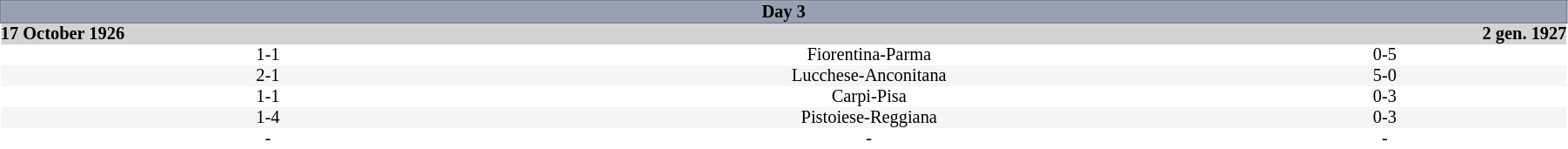<table border=0 cellspacing=0 cellpadding=0 style="font-size: 85%; border-collapse: collapse;" width=95%>
<tr>
<td colspan=5 bgcolor=#98A1B2 style="border:1px solid #7A8392;text-align:center;"><span><strong>Day 3</strong></span></td>
</tr>
<tr bgcolor="D3D3D3">
<th align=left>17 October 1926</th>
<th></th>
<th align=right>2 gen. 1927</th>
</tr>
<tr align=center bgcolor=#FFFFFF>
<td>1-1</td>
<td>Fiorentina-Parma</td>
<td>0-5</td>
</tr>
<tr align=center bgcolor=#F5F5F5>
<td>2-1</td>
<td>Lucchese-Anconitana</td>
<td>5-0</td>
</tr>
<tr align=center bgcolor=#FFFFFF>
<td>1-1</td>
<td>Carpi-Pisa</td>
<td>0-3</td>
</tr>
<tr align=center bgcolor=#F5F5F5>
<td>1-4</td>
<td>Pistoiese-Reggiana</td>
<td>0-3</td>
</tr>
<tr align=center bgcolor=#FFFFFF>
<td>-</td>
<td>-</td>
<td>-</td>
</tr>
</table>
